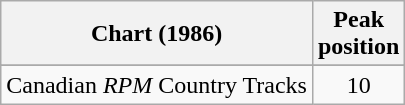<table class="wikitable sortable">
<tr>
<th align="left">Chart (1986)</th>
<th align="center">Peak<br>position</th>
</tr>
<tr>
</tr>
<tr>
<td align="left">Canadian <em>RPM</em> Country Tracks</td>
<td align="center">10</td>
</tr>
</table>
